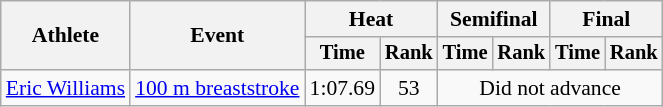<table class=wikitable style="font-size:90%">
<tr>
<th rowspan="2">Athlete</th>
<th rowspan="2">Event</th>
<th colspan="2">Heat</th>
<th colspan="2">Semifinal</th>
<th colspan="2">Final</th>
</tr>
<tr style="font-size:95%">
<th>Time</th>
<th>Rank</th>
<th>Time</th>
<th>Rank</th>
<th>Time</th>
<th>Rank</th>
</tr>
<tr align=center>
<td align=left><a href='#'>Eric Williams</a></td>
<td align=left><a href='#'>100 m breaststroke</a></td>
<td>1:07.69</td>
<td>53</td>
<td colspan=4>Did not advance</td>
</tr>
</table>
